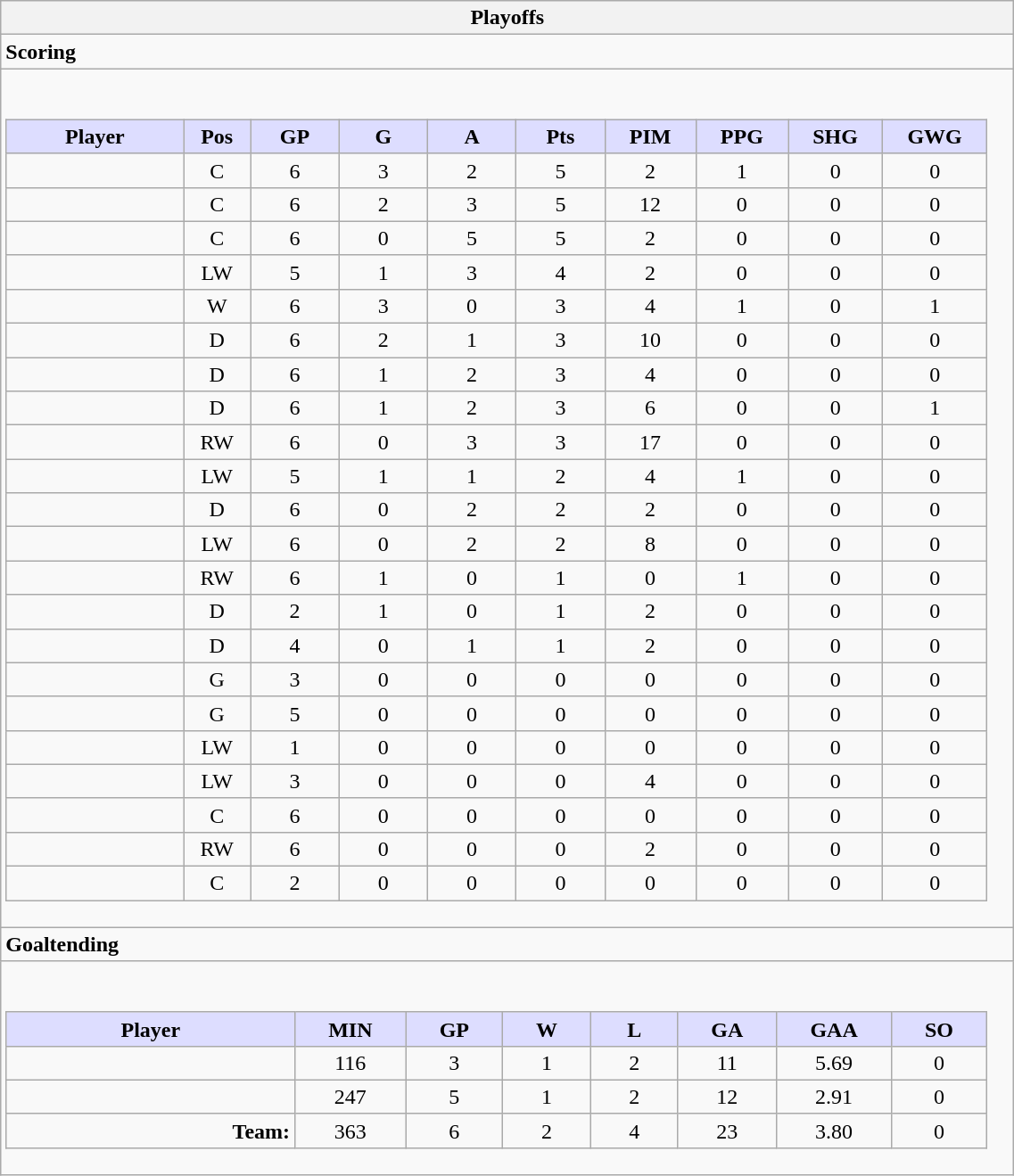<table class="wikitable collapsible" style="width:60%;">
<tr>
<th>Playoffs</th>
</tr>
<tr>
<td class="tocccolors"><strong>Scoring</strong></td>
</tr>
<tr>
<td><br><table class="wikitable sortable">
<tr style="text-align:center;">
<th style="background:#ddf; width:10%;">Player</th>
<th style="background:#ddf; width:3%;" title="Position">Pos</th>
<th style="background:#ddf; width:5%;" title="Games played">GP</th>
<th style="background:#ddf; width:5%;" title="Goals">G</th>
<th style="background:#ddf; width:5%;" title="Assists">A</th>
<th style="background:#ddf; width:5%;" title="Points">Pts</th>
<th style="background:#ddf; width:5%;" title="Penalties in Minutes">PIM</th>
<th style="background:#ddf; width:5%;" title="Power play goals">PPG</th>
<th style="background:#ddf; width:5%;" title="Short-handed goals">SHG</th>
<th style="background:#ddf; width:5%;" title="Game-winning goals">GWG</th>
</tr>
<tr style="text-align:center;">
<td style="text-align:right;"></td>
<td>C</td>
<td>6</td>
<td>3</td>
<td>2</td>
<td>5</td>
<td>2</td>
<td>1</td>
<td>0</td>
<td>0</td>
</tr>
<tr style="text-align:center;">
<td style="text-align:right;"></td>
<td>C</td>
<td>6</td>
<td>2</td>
<td>3</td>
<td>5</td>
<td>12</td>
<td>0</td>
<td>0</td>
<td>0</td>
</tr>
<tr style="text-align:center;">
<td style="text-align:right;"></td>
<td>C</td>
<td>6</td>
<td>0</td>
<td>5</td>
<td>5</td>
<td>2</td>
<td>0</td>
<td>0</td>
<td>0</td>
</tr>
<tr style="text-align:center;">
<td style="text-align:right;"></td>
<td>LW</td>
<td>5</td>
<td>1</td>
<td>3</td>
<td>4</td>
<td>2</td>
<td>0</td>
<td>0</td>
<td>0</td>
</tr>
<tr style="text-align:center;">
<td style="text-align:right;"></td>
<td>W</td>
<td>6</td>
<td>3</td>
<td>0</td>
<td>3</td>
<td>4</td>
<td>1</td>
<td>0</td>
<td>1</td>
</tr>
<tr style="text-align:center;">
<td style="text-align:right;"></td>
<td>D</td>
<td>6</td>
<td>2</td>
<td>1</td>
<td>3</td>
<td>10</td>
<td>0</td>
<td>0</td>
<td>0</td>
</tr>
<tr style="text-align:center;">
<td style="text-align:right;"></td>
<td>D</td>
<td>6</td>
<td>1</td>
<td>2</td>
<td>3</td>
<td>4</td>
<td>0</td>
<td>0</td>
<td>0</td>
</tr>
<tr style="text-align:center;">
<td style="text-align:right;"></td>
<td>D</td>
<td>6</td>
<td>1</td>
<td>2</td>
<td>3</td>
<td>6</td>
<td>0</td>
<td>0</td>
<td>1</td>
</tr>
<tr style="text-align:center;">
<td style="text-align:right;"></td>
<td>RW</td>
<td>6</td>
<td>0</td>
<td>3</td>
<td>3</td>
<td>17</td>
<td>0</td>
<td>0</td>
<td>0</td>
</tr>
<tr style="text-align:center;">
<td style="text-align:right;"></td>
<td>LW</td>
<td>5</td>
<td>1</td>
<td>1</td>
<td>2</td>
<td>4</td>
<td>1</td>
<td>0</td>
<td>0</td>
</tr>
<tr style="text-align:center;">
<td style="text-align:right;"></td>
<td>D</td>
<td>6</td>
<td>0</td>
<td>2</td>
<td>2</td>
<td>2</td>
<td>0</td>
<td>0</td>
<td>0</td>
</tr>
<tr style="text-align:center;">
<td style="text-align:right;"></td>
<td>LW</td>
<td>6</td>
<td>0</td>
<td>2</td>
<td>2</td>
<td>8</td>
<td>0</td>
<td>0</td>
<td>0</td>
</tr>
<tr style="text-align:center;">
<td style="text-align:right;"></td>
<td>RW</td>
<td>6</td>
<td>1</td>
<td>0</td>
<td>1</td>
<td>0</td>
<td>1</td>
<td>0</td>
<td>0</td>
</tr>
<tr style="text-align:center;">
<td style="text-align:right;"></td>
<td>D</td>
<td>2</td>
<td>1</td>
<td>0</td>
<td>1</td>
<td>2</td>
<td>0</td>
<td>0</td>
<td>0</td>
</tr>
<tr style="text-align:center;">
<td style="text-align:right;"></td>
<td>D</td>
<td>4</td>
<td>0</td>
<td>1</td>
<td>1</td>
<td>2</td>
<td>0</td>
<td>0</td>
<td>0</td>
</tr>
<tr style="text-align:center;">
<td style="text-align:right;"></td>
<td>G</td>
<td>3</td>
<td>0</td>
<td>0</td>
<td>0</td>
<td>0</td>
<td>0</td>
<td>0</td>
<td>0</td>
</tr>
<tr style="text-align:center;">
<td style="text-align:right;"></td>
<td>G</td>
<td>5</td>
<td>0</td>
<td>0</td>
<td>0</td>
<td>0</td>
<td>0</td>
<td>0</td>
<td>0</td>
</tr>
<tr style="text-align:center;">
<td style="text-align:right;"></td>
<td>LW</td>
<td>1</td>
<td>0</td>
<td>0</td>
<td>0</td>
<td>0</td>
<td>0</td>
<td>0</td>
<td>0</td>
</tr>
<tr style="text-align:center;">
<td style="text-align:right;"></td>
<td>LW</td>
<td>3</td>
<td>0</td>
<td>0</td>
<td>0</td>
<td>4</td>
<td>0</td>
<td>0</td>
<td>0</td>
</tr>
<tr style="text-align:center;">
<td style="text-align:right;"></td>
<td>C</td>
<td>6</td>
<td>0</td>
<td>0</td>
<td>0</td>
<td>0</td>
<td>0</td>
<td>0</td>
<td>0</td>
</tr>
<tr style="text-align:center;">
<td style="text-align:right;"></td>
<td>RW</td>
<td>6</td>
<td>0</td>
<td>0</td>
<td>0</td>
<td>2</td>
<td>0</td>
<td>0</td>
<td>0</td>
</tr>
<tr style="text-align:center;">
<td style="text-align:right;"></td>
<td>C</td>
<td>2</td>
<td>0</td>
<td>0</td>
<td>0</td>
<td>0</td>
<td>0</td>
<td>0</td>
<td>0</td>
</tr>
</table>
</td>
</tr>
<tr>
<td class="toccolors"><strong>Goaltending</strong></td>
</tr>
<tr>
<td><br><table class="wikitable sortable">
<tr>
<th style="background:#ddf; width:10%;">Player</th>
<th style="width:3%; background:#ddf;" title="Minutes played">MIN</th>
<th style="width:3%; background:#ddf;" title="Games played in">GP</th>
<th style="width:3%; background:#ddf;" title="Wins">W</th>
<th style="width:3%; background:#ddf;" title="Losses">L</th>
<th style="width:3%; background:#ddf;" title="Goals against">GA</th>
<th style="width:3%; background:#ddf;" title="Goals against average">GAA</th>
<th style="width:3%; background:#ddf;" title="Shut-outs">SO</th>
</tr>
<tr style="text-align:center;">
<td style="text-align:right;"></td>
<td>116</td>
<td>3</td>
<td>1</td>
<td>2</td>
<td>11</td>
<td>5.69</td>
<td>0</td>
</tr>
<tr style="text-align:center;">
<td style="text-align:right;"></td>
<td>247</td>
<td>5</td>
<td>1</td>
<td>2</td>
<td>12</td>
<td>2.91</td>
<td>0</td>
</tr>
<tr style="text-align:center;">
<td style="text-align:right;"><strong>Team:</strong></td>
<td>363</td>
<td>6</td>
<td>2</td>
<td>4</td>
<td>23</td>
<td>3.80</td>
<td>0</td>
</tr>
</table>
</td>
</tr>
</table>
